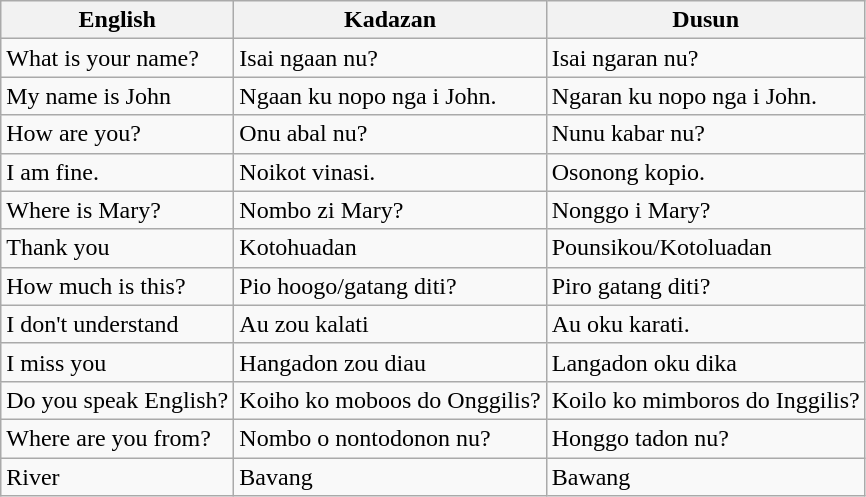<table class="wikitable">
<tr>
<th>English</th>
<th>Kadazan</th>
<th>Dusun</th>
</tr>
<tr>
<td>What is your name?</td>
<td>Isai ngaan nu?</td>
<td>Isai ngaran nu?</td>
</tr>
<tr>
<td>My name is John</td>
<td>Ngaan ku nopo nga i John.</td>
<td>Ngaran ku nopo nga i John.</td>
</tr>
<tr>
<td>How are you?</td>
<td>Onu abal nu?</td>
<td>Nunu kabar nu?</td>
</tr>
<tr>
<td>I am fine.</td>
<td>Noikot vinasi.</td>
<td>Osonong kopio.</td>
</tr>
<tr>
<td>Where is Mary?</td>
<td>Nombo zi Mary?</td>
<td>Nonggo i Mary?</td>
</tr>
<tr>
<td>Thank you</td>
<td>Kotohuadan</td>
<td>Pounsikou/Kotoluadan</td>
</tr>
<tr>
<td>How much is this?</td>
<td>Pio hoogo/gatang diti?</td>
<td>Piro gatang diti?</td>
</tr>
<tr>
<td>I don't understand</td>
<td>Au zou kalati</td>
<td>Au oku karati.</td>
</tr>
<tr>
<td>I miss you</td>
<td>Hangadon zou diau</td>
<td>Langadon oku dika</td>
</tr>
<tr>
<td>Do you speak English?</td>
<td>Koiho ko moboos do Onggilis?</td>
<td>Koilo ko mimboros do Inggilis?</td>
</tr>
<tr>
<td>Where are you from?</td>
<td>Nombo o nontodonon nu?</td>
<td>Honggo tadon nu?</td>
</tr>
<tr>
<td>River</td>
<td>Bavang</td>
<td>Bawang</td>
</tr>
</table>
